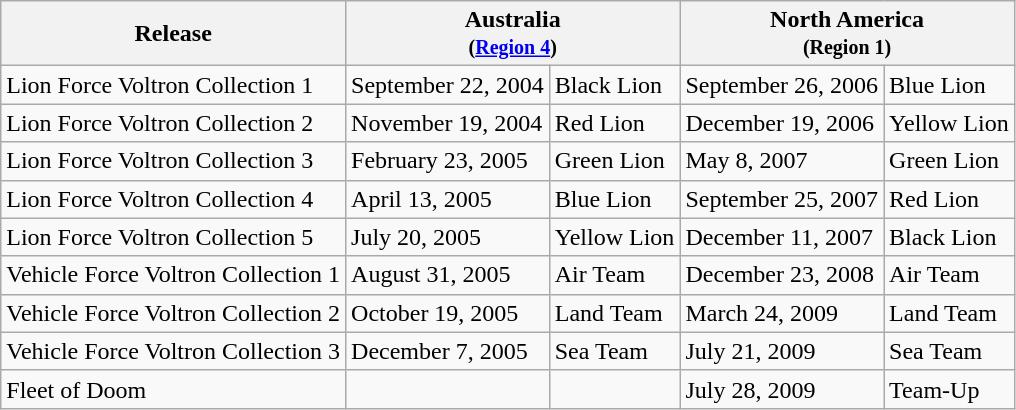<table class="wikitable">
<tr>
<th>Release</th>
<th colspan="2">Australia<br><small>(<a href='#'>Region 4</a>)</small></th>
<th colspan="2">North America<br><small>(Region 1)</small></th>
</tr>
<tr>
<td>Lion Force Voltron Collection 1</td>
<td>September 22, 2004</td>
<td>Black Lion</td>
<td>September 26, 2006</td>
<td>Blue Lion</td>
</tr>
<tr>
<td>Lion Force Voltron Collection 2</td>
<td>November 19, 2004</td>
<td>Red Lion</td>
<td>December 19, 2006</td>
<td>Yellow Lion</td>
</tr>
<tr>
<td>Lion Force Voltron Collection 3</td>
<td>February 23, 2005</td>
<td>Green Lion</td>
<td>May 8, 2007</td>
<td>Green Lion</td>
</tr>
<tr>
<td>Lion Force Voltron Collection 4</td>
<td>April 13, 2005</td>
<td>Blue Lion</td>
<td>September 25, 2007</td>
<td>Red Lion</td>
</tr>
<tr>
<td>Lion Force Voltron Collection 5</td>
<td>July 20, 2005</td>
<td>Yellow Lion</td>
<td>December 11, 2007</td>
<td>Black Lion</td>
</tr>
<tr>
<td>Vehicle Force Voltron Collection 1</td>
<td>August 31, 2005</td>
<td>Air Team</td>
<td>December 23, 2008</td>
<td>Air Team</td>
</tr>
<tr>
<td>Vehicle Force Voltron Collection 2</td>
<td>October 19, 2005</td>
<td>Land Team</td>
<td>March 24, 2009</td>
<td>Land Team</td>
</tr>
<tr>
<td>Vehicle Force Voltron Collection 3</td>
<td>December 7, 2005</td>
<td>Sea Team</td>
<td>July 21, 2009</td>
<td>Sea Team</td>
</tr>
<tr>
<td>Fleet of Doom</td>
<td></td>
<td></td>
<td>July 28, 2009</td>
<td>Team-Up</td>
</tr>
</table>
